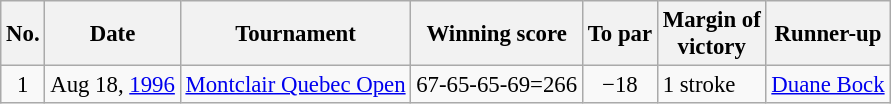<table class="wikitable" style="font-size:95%;">
<tr>
<th>No.</th>
<th>Date</th>
<th>Tournament</th>
<th>Winning score</th>
<th>To par</th>
<th>Margin of<br>victory</th>
<th>Runner-up</th>
</tr>
<tr>
<td align=center>1</td>
<td align=right>Aug 18, <a href='#'>1996</a></td>
<td><a href='#'>Montclair Quebec Open</a></td>
<td align=right>67-65-65-69=266</td>
<td align=center>−18</td>
<td>1 stroke</td>
<td> <a href='#'>Duane Bock</a></td>
</tr>
</table>
